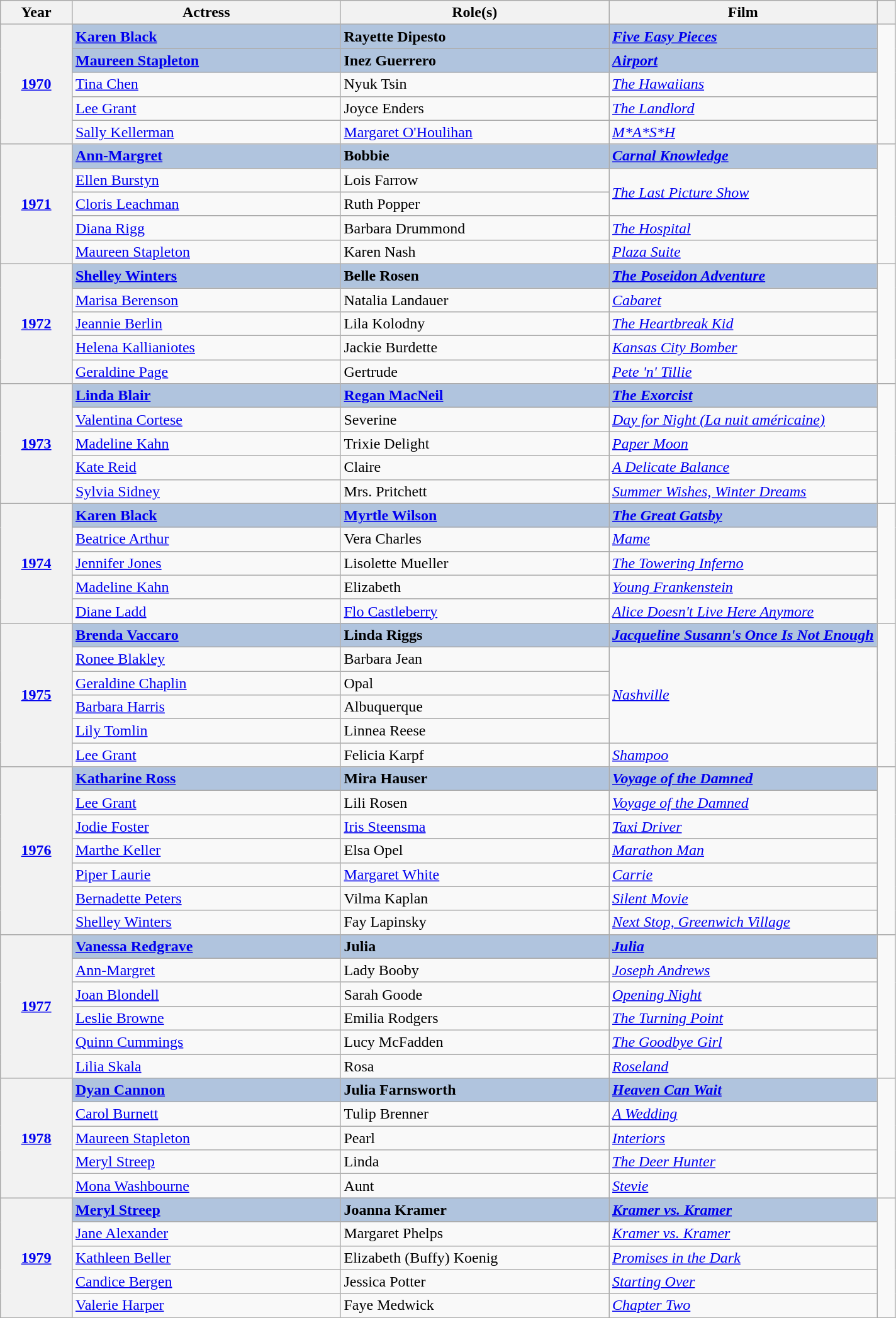<table class="wikitable sortable">
<tr>
<th scope="col" style="width:8%;">Year</th>
<th scope="col" style="width:30%;">Actress</th>
<th scope="col" style="width:30%;">Role(s)</th>
<th scope="col" style="width:30%;">Film</th>
<th scope="col" style="width:2%;" class="unsortable"></th>
</tr>
<tr>
<th rowspan="5" style="text-align:center;"><a href='#'>1970</a></th>
<td style="background:#B0C4DE;"><strong><a href='#'>Karen Black</a> </strong></td>
<td style="background:#B0C4DE;"><strong>Rayette Dipesto</strong></td>
<td style="background:#B0C4DE;"><strong><em><a href='#'>Five Easy Pieces</a></em></strong></td>
<td rowspan=5></td>
</tr>
<tr>
<td style="background:#B0C4DE;"><strong><a href='#'>Maureen Stapleton</a> </strong></td>
<td style="background:#B0C4DE;"><strong>Inez Guerrero</strong></td>
<td style="background:#B0C4DE;"><strong><em><a href='#'>Airport</a></em></strong></td>
</tr>
<tr>
<td><a href='#'>Tina Chen</a></td>
<td>Nyuk Tsin</td>
<td><em><a href='#'>The Hawaiians</a></em></td>
</tr>
<tr>
<td><a href='#'>Lee Grant</a></td>
<td>Joyce Enders</td>
<td><em><a href='#'>The Landlord</a></em></td>
</tr>
<tr>
<td><a href='#'>Sally Kellerman</a></td>
<td><a href='#'>Margaret O'Houlihan</a></td>
<td><em><a href='#'>M*A*S*H</a></em></td>
</tr>
<tr>
<th rowspan="5" style="text-align:center;"><a href='#'>1971</a></th>
<td style="background:#B0C4DE;"><strong><a href='#'>Ann-Margret</a> </strong></td>
<td style="background:#B0C4DE;"><strong>Bobbie</strong></td>
<td style="background:#B0C4DE;"><strong><em><a href='#'>Carnal Knowledge</a></em></strong></td>
<td rowspan=5></td>
</tr>
<tr>
<td><a href='#'>Ellen Burstyn</a></td>
<td>Lois Farrow</td>
<td rowspan=2><em><a href='#'>The Last Picture Show</a></em></td>
</tr>
<tr>
<td><a href='#'>Cloris Leachman</a></td>
<td>Ruth Popper</td>
</tr>
<tr>
<td><a href='#'>Diana Rigg</a></td>
<td>Barbara Drummond</td>
<td><em><a href='#'>The Hospital</a></em></td>
</tr>
<tr>
<td><a href='#'>Maureen Stapleton</a></td>
<td>Karen Nash</td>
<td><em><a href='#'>Plaza Suite</a></em></td>
</tr>
<tr>
<th rowspan="5" style="text-align:center;"><a href='#'>1972</a></th>
<td style="background:#B0C4DE;"><strong><a href='#'>Shelley Winters</a> </strong></td>
<td style="background:#B0C4DE;"><strong>Belle Rosen</strong></td>
<td style="background:#B0C4DE;"><strong><em><a href='#'>The Poseidon Adventure</a></em></strong></td>
<td rowspan=5></td>
</tr>
<tr>
<td><a href='#'>Marisa Berenson</a></td>
<td>Natalia Landauer</td>
<td><em><a href='#'>Cabaret</a></em></td>
</tr>
<tr>
<td><a href='#'>Jeannie Berlin</a></td>
<td>Lila Kolodny</td>
<td><em><a href='#'>The Heartbreak Kid</a></em></td>
</tr>
<tr>
<td><a href='#'>Helena Kallianiotes</a></td>
<td>Jackie Burdette</td>
<td><em><a href='#'>Kansas City Bomber</a></em></td>
</tr>
<tr>
<td><a href='#'>Geraldine Page</a></td>
<td>Gertrude</td>
<td><em><a href='#'>Pete 'n' Tillie</a></em></td>
</tr>
<tr>
<th rowspan="5" style="text-align:center;"><a href='#'>1973</a></th>
<td style="background:#B0C4DE;"><strong><a href='#'>Linda Blair</a> </strong></td>
<td style="background:#B0C4DE;"><strong><a href='#'>Regan MacNeil</a></strong></td>
<td style="background:#B0C4DE;"><strong><em><a href='#'>The Exorcist</a></em></strong></td>
<td rowspan=5></td>
</tr>
<tr>
<td><a href='#'>Valentina Cortese</a></td>
<td>Severine</td>
<td><em><a href='#'>Day for Night (La nuit américaine)</a></em></td>
</tr>
<tr>
<td><a href='#'>Madeline Kahn</a></td>
<td>Trixie Delight</td>
<td><em><a href='#'>Paper Moon</a></em></td>
</tr>
<tr>
<td><a href='#'>Kate Reid</a></td>
<td>Claire</td>
<td><em><a href='#'>A Delicate Balance</a></em></td>
</tr>
<tr>
<td><a href='#'>Sylvia Sidney</a></td>
<td>Mrs. Pritchett</td>
<td><em><a href='#'>Summer Wishes, Winter Dreams</a></em></td>
</tr>
<tr>
<th rowspan="5" style="text-align:center;"><a href='#'>1974</a></th>
<td style="background:#B0C4DE;"><strong><a href='#'>Karen Black</a> </strong></td>
<td style="background:#B0C4DE;"><strong><a href='#'>Myrtle Wilson</a></strong></td>
<td style="background:#B0C4DE;"><strong><em><a href='#'>The Great Gatsby</a></em></strong></td>
<td rowspan=5></td>
</tr>
<tr>
<td><a href='#'>Beatrice Arthur</a></td>
<td>Vera Charles</td>
<td><em><a href='#'>Mame</a></em></td>
</tr>
<tr>
<td><a href='#'>Jennifer Jones</a></td>
<td>Lisolette Mueller</td>
<td><em><a href='#'>The Towering Inferno</a></em></td>
</tr>
<tr>
<td><a href='#'>Madeline Kahn</a></td>
<td>Elizabeth</td>
<td><em><a href='#'>Young Frankenstein</a></em></td>
</tr>
<tr>
<td><a href='#'>Diane Ladd</a></td>
<td><a href='#'>Flo Castleberry</a></td>
<td><em><a href='#'>Alice Doesn't Live Here Anymore</a></em></td>
</tr>
<tr>
<th rowspan="6" style="text-align:center;"><a href='#'>1975</a></th>
<td style="background:#B0C4DE;"><strong><a href='#'>Brenda Vaccaro</a> </strong></td>
<td style="background:#B0C4DE;"><strong>Linda Riggs</strong></td>
<td style="background:#B0C4DE;"><strong><em><a href='#'>Jacqueline Susann's Once Is Not Enough</a></em></strong></td>
<td rowspan=6></td>
</tr>
<tr>
<td><a href='#'>Ronee Blakley</a></td>
<td>Barbara Jean</td>
<td rowspan="4"><em><a href='#'>Nashville</a></em></td>
</tr>
<tr>
<td><a href='#'>Geraldine Chaplin</a></td>
<td>Opal</td>
</tr>
<tr>
<td><a href='#'>Barbara Harris</a></td>
<td>Albuquerque</td>
</tr>
<tr>
<td><a href='#'>Lily Tomlin</a></td>
<td>Linnea Reese</td>
</tr>
<tr>
<td><a href='#'>Lee Grant</a></td>
<td>Felicia Karpf</td>
<td><em><a href='#'>Shampoo</a></em></td>
</tr>
<tr>
<th rowspan="7" style="text-align:center;"><a href='#'>1976</a></th>
<td style="background:#B0C4DE;"><strong><a href='#'>Katharine Ross</a> </strong></td>
<td style="background:#B0C4DE;"><strong>Mira Hauser</strong></td>
<td style="background:#B0C4DE;"><strong><em><a href='#'>Voyage of the Damned</a></em></strong></td>
<td rowspan=7></td>
</tr>
<tr>
<td><a href='#'>Lee Grant</a></td>
<td>Lili Rosen</td>
<td><em><a href='#'>Voyage of the Damned</a></em></td>
</tr>
<tr>
<td><a href='#'>Jodie Foster</a></td>
<td><a href='#'>Iris Steensma</a></td>
<td><em><a href='#'>Taxi Driver</a></em></td>
</tr>
<tr>
<td><a href='#'>Marthe Keller</a></td>
<td>Elsa Opel</td>
<td><em><a href='#'>Marathon Man</a></em></td>
</tr>
<tr>
<td><a href='#'>Piper Laurie</a></td>
<td><a href='#'>Margaret White</a></td>
<td><em><a href='#'>Carrie</a></em></td>
</tr>
<tr>
<td><a href='#'>Bernadette Peters</a></td>
<td>Vilma Kaplan</td>
<td><em><a href='#'>Silent Movie</a></em></td>
</tr>
<tr>
<td><a href='#'>Shelley Winters</a></td>
<td>Fay Lapinsky</td>
<td><em><a href='#'>Next Stop, Greenwich Village</a></em></td>
</tr>
<tr>
<th rowspan="6" style="text-align:center;"><a href='#'>1977</a></th>
<td style="background:#B0C4DE;"><strong><a href='#'>Vanessa Redgrave</a> </strong></td>
<td style="background:#B0C4DE;"><strong>Julia</strong></td>
<td style="background:#B0C4DE;"><strong><em><a href='#'>Julia</a></em></strong></td>
<td rowspan=6></td>
</tr>
<tr>
<td><a href='#'>Ann-Margret</a></td>
<td>Lady Booby</td>
<td><em><a href='#'>Joseph Andrews</a></em></td>
</tr>
<tr>
<td><a href='#'>Joan Blondell</a></td>
<td>Sarah Goode</td>
<td><em><a href='#'>Opening Night</a></em></td>
</tr>
<tr>
<td><a href='#'>Leslie Browne</a></td>
<td>Emilia Rodgers</td>
<td><em><a href='#'>The Turning Point</a></em></td>
</tr>
<tr>
<td><a href='#'>Quinn Cummings</a></td>
<td>Lucy McFadden</td>
<td><em><a href='#'>The Goodbye Girl</a></em></td>
</tr>
<tr>
<td><a href='#'>Lilia Skala</a></td>
<td>Rosa</td>
<td><em><a href='#'>Roseland</a></em></td>
</tr>
<tr>
<th rowspan="5" style="text-align:center;"><a href='#'>1978</a></th>
<td style="background:#B0C4DE;"><strong><a href='#'>Dyan Cannon</a> </strong></td>
<td style="background:#B0C4DE;"><strong>Julia Farnsworth</strong></td>
<td style="background:#B0C4DE;"><strong><em><a href='#'>Heaven Can Wait</a></em></strong></td>
<td rowspan=5></td>
</tr>
<tr>
<td><a href='#'>Carol Burnett</a></td>
<td>Tulip Brenner</td>
<td><em><a href='#'>A Wedding</a></em></td>
</tr>
<tr>
<td><a href='#'>Maureen Stapleton</a></td>
<td>Pearl</td>
<td><em><a href='#'>Interiors</a></em></td>
</tr>
<tr>
<td><a href='#'>Meryl Streep</a></td>
<td>Linda</td>
<td><em><a href='#'>The Deer Hunter</a></em></td>
</tr>
<tr>
<td><a href='#'>Mona Washbourne</a></td>
<td>Aunt</td>
<td><em><a href='#'>Stevie</a></em></td>
</tr>
<tr>
<th rowspan="5" style="text-align:center;"><a href='#'>1979</a></th>
<td style="background:#B0C4DE;"><strong><a href='#'>Meryl Streep</a> </strong></td>
<td style="background:#B0C4DE;"><strong>Joanna Kramer</strong></td>
<td style="background:#B0C4DE;"><strong><em><a href='#'>Kramer vs. Kramer</a></em></strong></td>
<td rowspan=5></td>
</tr>
<tr>
<td><a href='#'>Jane Alexander</a></td>
<td>Margaret Phelps</td>
<td><em><a href='#'>Kramer vs. Kramer</a></em></td>
</tr>
<tr>
<td><a href='#'>Kathleen Beller</a></td>
<td>Elizabeth (Buffy) Koenig</td>
<td><em><a href='#'>Promises in the Dark</a></em></td>
</tr>
<tr>
<td><a href='#'>Candice Bergen</a></td>
<td>Jessica Potter</td>
<td><em><a href='#'>Starting Over</a></em></td>
</tr>
<tr>
<td><a href='#'>Valerie Harper</a></td>
<td>Faye Medwick</td>
<td><em><a href='#'>Chapter Two</a></em></td>
</tr>
</table>
